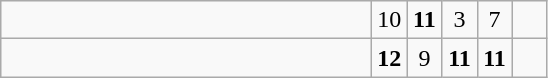<table class="wikitable">
<tr>
<td style="width:15em"></td>
<td align=center style="width:1em">10</td>
<td align=center style="width:1em"><strong>11</strong></td>
<td align=center style="width:1em">3</td>
<td align=center style="width:1em">7</td>
<td align=center style="width:1em"></td>
</tr>
<tr>
<td style="width:15em"></td>
<td align=center style="width:1em"><strong>12</strong></td>
<td align=center style="width:1em">9</td>
<td align=center style="width:1em"><strong>11</strong></td>
<td align=center style="width:1em"><strong>11</strong></td>
<td align=center style="width:1em"></td>
</tr>
</table>
